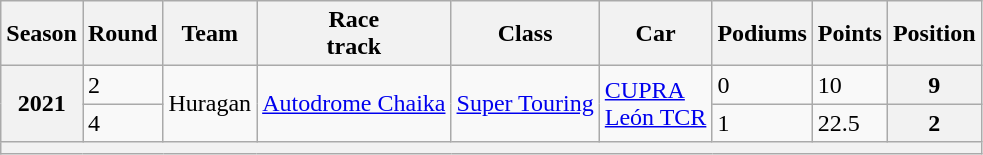<table class="wikitable">
<tr>
<th>Season</th>
<th>Round</th>
<th>Team</th>
<th>Race<br>track</th>
<th>Class</th>
<th>Car</th>
<th>Podiums</th>
<th>Points</th>
<th>Position</th>
</tr>
<tr>
<th rowspan="2"><strong>2021</strong></th>
<td>2</td>
<td rowspan="2">Huragan</td>
<td rowspan="2"><a href='#'>Autodrome Chaika</a></td>
<td rowspan="2"><a href='#'>Super Touring</a></td>
<td rowspan="2"><a href='#'>CUPRA</a><br><a href='#'>León TCR</a></td>
<td>0</td>
<td>10</td>
<th>9</th>
</tr>
<tr>
<td>4</td>
<td>1</td>
<td>22.5</td>
<th>2</th>
</tr>
<tr>
<th colspan="9"><small></small></th>
</tr>
</table>
